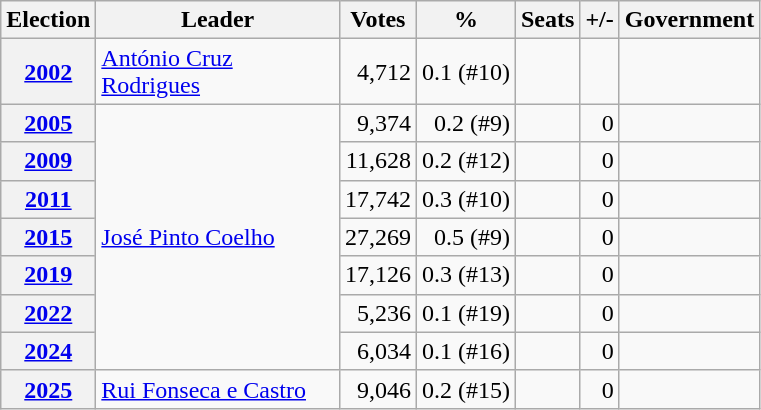<table class="wikitable" style="text-align:right;">
<tr>
<th>Election</th>
<th width="155px">Leader</th>
<th>Votes</th>
<th>%</th>
<th>Seats</th>
<th>+/-</th>
<th>Government</th>
</tr>
<tr>
<th><a href='#'>2002</a></th>
<td align=left><a href='#'>António Cruz Rodrigues</a></td>
<td>4,712</td>
<td>0.1 (#10)</td>
<td></td>
<td></td>
<td></td>
</tr>
<tr>
<th><a href='#'>2005</a></th>
<td rowspan="7" align=left><a href='#'>José Pinto Coelho</a></td>
<td>9,374</td>
<td>0.2 (#9)</td>
<td></td>
<td>0</td>
<td></td>
</tr>
<tr>
<th><a href='#'>2009</a></th>
<td>11,628</td>
<td>0.2 (#12)</td>
<td></td>
<td>0</td>
<td></td>
</tr>
<tr>
<th><a href='#'>2011</a></th>
<td>17,742</td>
<td>0.3 (#10)</td>
<td></td>
<td>0</td>
<td></td>
</tr>
<tr>
<th><a href='#'>2015</a></th>
<td>27,269</td>
<td>0.5 (#9)</td>
<td></td>
<td>0</td>
<td></td>
</tr>
<tr>
<th><a href='#'>2019</a></th>
<td>17,126</td>
<td>0.3 (#13)</td>
<td></td>
<td>0</td>
<td></td>
</tr>
<tr>
<th><a href='#'>2022</a></th>
<td>5,236</td>
<td>0.1 (#19)</td>
<td></td>
<td>0</td>
<td></td>
</tr>
<tr>
<th><a href='#'>2024</a></th>
<td>6,034</td>
<td>0.1 (#16)</td>
<td></td>
<td>0</td>
<td></td>
</tr>
<tr>
<th><a href='#'>2025</a></th>
<td align=left><a href='#'>Rui Fonseca e Castro</a></td>
<td>9,046</td>
<td>0.2 (#15)</td>
<td></td>
<td>0</td>
<td></td>
</tr>
</table>
